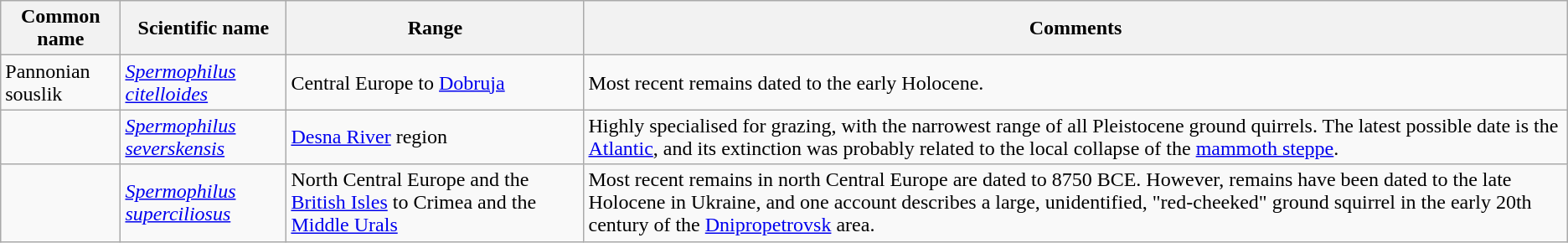<table class="wikitable">
<tr>
<th>Common name</th>
<th>Scientific name</th>
<th>Range</th>
<th class="unsortable">Comments</th>
</tr>
<tr>
<td>Pannonian souslik</td>
<td><em><a href='#'>Spermophilus citelloides</a></em></td>
<td>Central Europe to <a href='#'>Dobruja</a></td>
<td>Most recent remains dated to the early Holocene.</td>
</tr>
<tr>
<td></td>
<td><em><a href='#'>Spermophilus severskensis</a></em></td>
<td><a href='#'>Desna River</a> region</td>
<td>Highly specialised for grazing, with the narrowest range of all Pleistocene ground quirrels. The latest possible date is the <a href='#'>Atlantic</a>, and its extinction was probably related to the local collapse of the <a href='#'>mammoth steppe</a>.</td>
</tr>
<tr>
<td></td>
<td><em><a href='#'>Spermophilus superciliosus</a></em></td>
<td>North Central Europe and the <a href='#'>British Isles</a> to Crimea and the <a href='#'>Middle Urals</a></td>
<td>Most recent remains in north Central Europe are dated to 8750 BCE. However, remains have been dated to the late Holocene in Ukraine, and one account describes a large, unidentified, "red-cheeked" ground squirrel in the early 20th century of the <a href='#'>Dnipropetrovsk</a> area.</td>
</tr>
</table>
